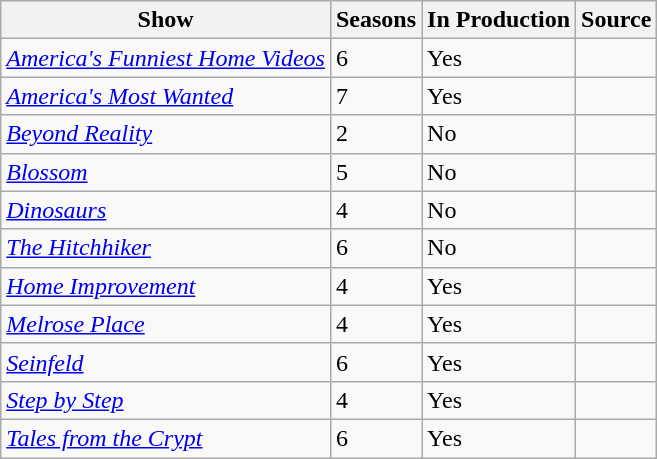<table class="wikitable">
<tr ">
<th>Show</th>
<th>Seasons</th>
<th>In Production</th>
<th>Source</th>
</tr>
<tr>
<td><em><a href='#'>America's Funniest Home Videos</a></em></td>
<td>6</td>
<td rowspan="1">Yes</td>
<td></td>
</tr>
<tr>
<td><em><a href='#'>America's Most Wanted</a></em></td>
<td>7</td>
<td rowspan="1">Yes</td>
<td></td>
</tr>
<tr>
<td><em><a href='#'>Beyond Reality</a></em></td>
<td>2</td>
<td rowspan="1">No</td>
<td></td>
</tr>
<tr>
<td><em><a href='#'>Blossom</a></em></td>
<td>5</td>
<td rowspan="1">No</td>
<td></td>
</tr>
<tr>
<td><em><a href='#'>Dinosaurs</a></em></td>
<td>4</td>
<td rowspan="1">No</td>
<td></td>
</tr>
<tr>
<td><em><a href='#'>The Hitchhiker</a></em></td>
<td>6</td>
<td rowspan="1">No</td>
<td></td>
</tr>
<tr>
<td><em><a href='#'>Home Improvement</a></em></td>
<td>4</td>
<td rowspan="1">Yes</td>
<td></td>
</tr>
<tr>
<td><em><a href='#'>Melrose Place</a></em></td>
<td>4</td>
<td rowspan="1">Yes</td>
<td></td>
</tr>
<tr>
<td><em><a href='#'>Seinfeld</a></em></td>
<td>6</td>
<td rowspan="1">Yes</td>
<td></td>
</tr>
<tr>
<td><em><a href='#'>Step by Step</a></em></td>
<td>4</td>
<td rowspan="1">Yes</td>
<td></td>
</tr>
<tr>
<td><em><a href='#'>Tales from the Crypt</a></em></td>
<td>6</td>
<td rowspan="1">Yes</td>
<td></td>
</tr>
</table>
